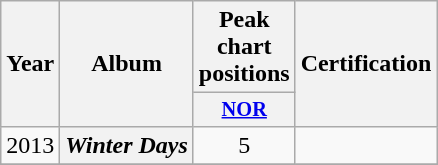<table class="wikitable plainrowheaders" style="text-align:center;">
<tr>
<th scope="col" rowspan="2">Year</th>
<th scope="col" rowspan="2">Album</th>
<th scope="col">Peak chart positions</th>
<th scope="col" rowspan="2">Certification</th>
</tr>
<tr>
<th scope="col" style="width:3em;font-size:85%;"><a href='#'>NOR</a><br></th>
</tr>
<tr>
<td>2013</td>
<th scope="row"><em>Winter Days</em></th>
<td>5</td>
<td></td>
</tr>
<tr>
</tr>
</table>
